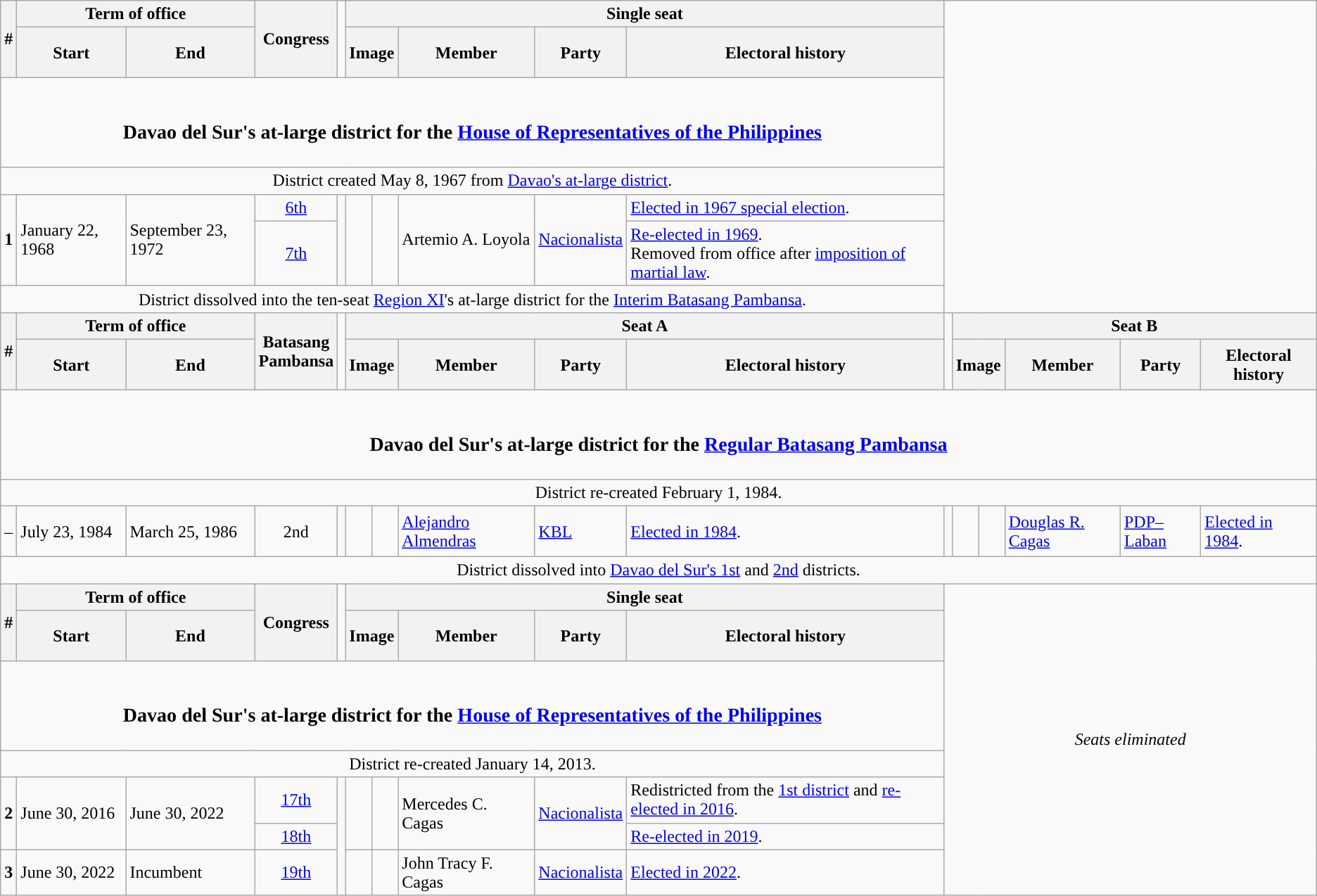<table class=wikitable>
<tr>
<th rowspan=2>#</th>
<th colspan=2>Term of office</th>
<th rowspan=2>Congress</th>
<td rowspan=2></td>
<th colspan=5>Single seat</th>
</tr>
<tr style="height:3em">
<th>Start</th>
<th>End</th>
<th colspan="2" style="text-align:center;">Image</th>
<th>Member</th>
<th>Party</th>
<th>Electoral history</th>
</tr>
<tr>
<td colspan="10" style="text-align:center;"><br><h3>Davao del Sur's at-large district for the <a href='#'>House of Representatives of the Philippines</a></h3></td>
</tr>
<tr>
<td colspan="10" style="text-align:center;">District created May 8, 1967 from <a href='#'>Davao's at-large district</a>.</td>
</tr>
<tr>
<td rowspan="2" style="text-align:center;"><strong>1</strong></td>
<td rowspan="2">January 22, 1968</td>
<td rowspan="2">September 23, 1972</td>
<td style="text-align:center;"><a href='#'>6th</a></td>
<td rowspan="2"></td>
<td rowspan="2" style="color:inherit;background:"></td>
<td rowspan="2"></td>
<td rowspan="2">Artemio A. Loyola</td>
<td rowspan="2"><a href='#'>Nacionalista</a></td>
<td><a href='#'>Elected in 1967 special election</a>.</td>
</tr>
<tr>
<td style="text-align:center;"><a href='#'>7th</a></td>
<td><a href='#'>Re-elected in 1969</a>.<br>Removed from office after <a href='#'>imposition of martial law</a>.</td>
</tr>
<tr>
<td colspan="10" style="text-align:center;">District dissolved into the ten-seat <a href='#'>Region XI</a>'s at-large district for the <a href='#'>Interim Batasang Pambansa</a>.</td>
</tr>
<tr>
<th rowspan=2>#</th>
<th colspan=2>Term of office</th>
<th rowspan=2>Batasang<br>Pambansa</th>
<td rowspan=2></td>
<th colspan=5>Seat A</th>
<td rowspan=2></td>
<th colspan=5>Seat B</th>
</tr>
<tr style="height:3em">
<th>Start</th>
<th>End</th>
<th colspan="2" style="text-align:center;">Image</th>
<th>Member</th>
<th>Party</th>
<th>Electoral history</th>
<th colspan="2" style="text-align:center;">Image</th>
<th>Member</th>
<th>Party</th>
<th>Electoral history</th>
</tr>
<tr>
<td colspan="16" style="text-align:center;"><br><h3>Davao del Sur's at-large district for the <a href='#'>Regular Batasang Pambansa</a></h3></td>
</tr>
<tr>
<td colspan="16" style="text-align:center;">District re-created February 1, 1984.</td>
</tr>
<tr style="height:3em">
<td style="text-align:center;">–</td>
<td>July 23, 1984</td>
<td>March 25, 1986</td>
<td style="text-align:center;">2nd</td>
<td></td>
<td style="color:inherit;background:"></td>
<td></td>
<td><a href='#'>Alejandro Almendras</a></td>
<td><a href='#'>KBL</a></td>
<td><a href='#'>Elected in 1984</a>.</td>
<td></td>
<td style="color:inherit;background:"></td>
<td></td>
<td><a href='#'>Douglas R. Cagas</a></td>
<td><a href='#'>PDP–Laban</a></td>
<td><a href='#'>Elected in 1984</a>.</td>
</tr>
<tr>
<td colspan="16" style="text-align:center;">District dissolved into <a href='#'>Davao del Sur's 1st</a> and <a href='#'>2nd</a> districts.</td>
</tr>
<tr>
<th rowspan=2>#</th>
<th colspan=2>Term of office</th>
<th rowspan=2>Congress</th>
<td rowspan=2></td>
<th colspan=5>Single seat</th>
<td rowspan=99 colspan=6 style="text-align:center;"><em>Seats eliminated</em></td>
</tr>
<tr style="height:3em">
<th>Start</th>
<th>End</th>
<th colspan="2" style="text-align:center;">Image</th>
<th>Member</th>
<th>Party</th>
<th>Electoral history</th>
</tr>
<tr>
<td colspan="10" style="text-align:center;"><br><h3>Davao del Sur's at-large district for the <a href='#'>House of Representatives of the Philippines</a></h3></td>
</tr>
<tr>
<td colspan="10" style="text-align:center;">District re-created January 14, 2013.</td>
</tr>
<tr>
<td rowspan="2" style="text-align:center;"><strong>2</strong></td>
<td rowspan="2">June 30, 2016</td>
<td rowspan="2">June 30, 2022</td>
<td style="text-align:center;"><a href='#'>17th</a></td>
<td rowspan=99></td>
<td rowspan="2" style="color:inherit;background:"></td>
<td rowspan="2"></td>
<td rowspan="2">Mercedes C. Cagas</td>
<td rowspan="2"><a href='#'>Nacionalista</a></td>
<td>Redistricted from the <a href='#'>1st district</a> and <a href='#'>re-elected in 2016</a>.</td>
</tr>
<tr>
<td style="text-align:center;"><a href='#'>18th</a></td>
<td><a href='#'>Re-elected in 2019</a>.</td>
</tr>
<tr>
<td style="text-align:center;"><strong>3</strong></td>
<td>June 30, 2022</td>
<td>Incumbent</td>
<td style="text-align:center;"><a href='#'>19th</a></td>
<td style="background:"></td>
<td></td>
<td>John Tracy F. Cagas</td>
<td><a href='#'>Nacionalista</a></td>
<td><a href='#'>Elected in 2022</a>.</td>
</tr>
</table>
